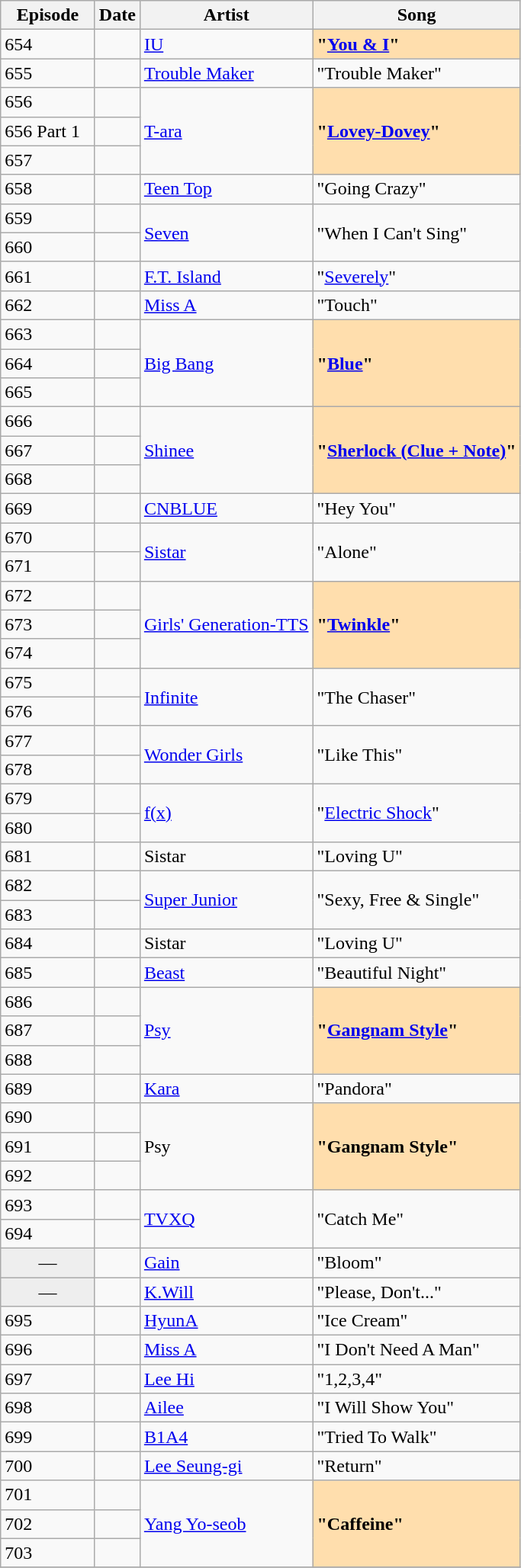<table class="sortable wikitable">
<tr>
<th>Episode</th>
<th>Date</th>
<th>Artist</th>
<th>Song</th>
</tr>
<tr>
<td>654</td>
<td></td>
<td><a href='#'>IU</a></td>
<td style="font-weight: bold; background: navajowhite;">"<a href='#'>You & I</a>"</td>
</tr>
<tr>
<td>655</td>
<td></td>
<td><a href='#'>Trouble Maker</a></td>
<td>"Trouble Maker"</td>
</tr>
<tr>
<td>656</td>
<td></td>
<td rowspan="3"><a href='#'>T-ara</a></td>
<td rowspan="3" style="font-weight: bold; background: navajowhite;">"<a href='#'>Lovey-Dovey</a>"</td>
</tr>
<tr>
<td>656 Part 1</td>
<td></td>
</tr>
<tr>
<td>657</td>
<td></td>
</tr>
<tr>
<td>658</td>
<td></td>
<td><a href='#'>Teen Top</a></td>
<td>"Going Crazy"</td>
</tr>
<tr>
<td>659</td>
<td></td>
<td rowspan="2"><a href='#'>Seven</a></td>
<td rowspan="2">"When I Can't Sing"</td>
</tr>
<tr>
<td>660</td>
<td></td>
</tr>
<tr>
<td>661</td>
<td></td>
<td><a href='#'>F.T. Island</a></td>
<td>"<a href='#'>Severely</a>"</td>
</tr>
<tr>
<td>662</td>
<td></td>
<td><a href='#'>Miss A</a></td>
<td>"Touch"</td>
</tr>
<tr>
<td>663</td>
<td></td>
<td rowspan="3"><a href='#'>Big Bang</a></td>
<td rowspan="3" style="font-weight: bold; background: navajowhite;">"<a href='#'>Blue</a>"</td>
</tr>
<tr>
<td>664</td>
<td></td>
</tr>
<tr>
<td>665</td>
<td></td>
</tr>
<tr>
<td>666</td>
<td></td>
<td rowspan="3"><a href='#'>Shinee</a></td>
<td rowspan="3" style="font-weight: bold; background: navajowhite;">"<a href='#'>Sherlock (Clue + Note)</a>"</td>
</tr>
<tr>
<td>667</td>
<td></td>
</tr>
<tr>
<td>668</td>
<td></td>
</tr>
<tr>
<td>669</td>
<td></td>
<td><a href='#'>CNBLUE</a></td>
<td>"Hey You"</td>
</tr>
<tr>
<td>670</td>
<td></td>
<td rowspan="2"><a href='#'>Sistar</a></td>
<td rowspan="2">"Alone"</td>
</tr>
<tr>
<td>671</td>
<td></td>
</tr>
<tr>
<td>672</td>
<td></td>
<td rowspan="3"><a href='#'>Girls' Generation-TTS</a></td>
<td rowspan="3" style="font-weight: bold; background: navajowhite;">"<a href='#'>Twinkle</a>"</td>
</tr>
<tr>
<td>673</td>
<td></td>
</tr>
<tr>
<td>674</td>
<td></td>
</tr>
<tr>
<td>675</td>
<td></td>
<td rowspan="2"><a href='#'>Infinite</a></td>
<td rowspan="2">"The Chaser"</td>
</tr>
<tr>
<td>676</td>
<td></td>
</tr>
<tr>
<td>677</td>
<td></td>
<td rowspan="2"><a href='#'>Wonder Girls</a></td>
<td rowspan="2">"Like This"</td>
</tr>
<tr>
<td>678</td>
<td></td>
</tr>
<tr>
<td>679</td>
<td></td>
<td rowspan="2"><a href='#'>f(x)</a></td>
<td rowspan="2">"<a href='#'>Electric Shock</a>"</td>
</tr>
<tr>
<td>680</td>
<td></td>
</tr>
<tr>
<td>681</td>
<td></td>
<td>Sistar</td>
<td>"Loving U"</td>
</tr>
<tr>
<td>682</td>
<td></td>
<td rowspan="2"><a href='#'>Super Junior</a></td>
<td rowspan="2">"Sexy, Free & Single"</td>
</tr>
<tr>
<td>683</td>
<td></td>
</tr>
<tr>
<td>684</td>
<td></td>
<td>Sistar</td>
<td>"Loving U"</td>
</tr>
<tr>
<td>685</td>
<td></td>
<td><a href='#'>Beast</a></td>
<td>"Beautiful Night"</td>
</tr>
<tr>
<td>686</td>
<td></td>
<td rowspan="3"><a href='#'>Psy</a> </td>
<td rowspan="3" style="font-weight: bold; background: navajowhite;">"<a href='#'>Gangnam Style</a>"</td>
</tr>
<tr>
<td>687</td>
<td></td>
</tr>
<tr>
<td>688</td>
<td></td>
</tr>
<tr>
<td>689</td>
<td></td>
<td><a href='#'>Kara</a></td>
<td>"Pandora"</td>
</tr>
<tr>
<td>690</td>
<td></td>
<td rowspan="3">Psy</td>
<td rowspan="3" style="font-weight: bold; background: navajowhite;">"Gangnam Style"</td>
</tr>
<tr>
<td>691</td>
<td></td>
</tr>
<tr>
<td>692</td>
<td></td>
</tr>
<tr>
<td>693</td>
<td></td>
<td rowspan="2"><a href='#'>TVXQ</a></td>
<td rowspan="2">"Catch Me"</td>
</tr>
<tr>
<td>694</td>
<td></td>
</tr>
<tr>
<td width="75px" style="background:#eee;" align="center">—</td>
<td></td>
<td><a href='#'>Gain</a></td>
<td>"Bloom"</td>
</tr>
<tr>
<td width="75px" style="background:#eee;" align="center">—</td>
<td></td>
<td><a href='#'>K.Will</a></td>
<td>"Please, Don't..."</td>
</tr>
<tr>
<td>695</td>
<td></td>
<td><a href='#'>HyunA</a></td>
<td>"Ice Cream"</td>
</tr>
<tr>
<td>696</td>
<td></td>
<td><a href='#'>Miss A</a></td>
<td>"I Don't Need A Man"</td>
</tr>
<tr>
<td>697</td>
<td></td>
<td><a href='#'>Lee Hi</a> </td>
<td>"1,2,3,4"</td>
</tr>
<tr>
<td>698</td>
<td></td>
<td><a href='#'>Ailee</a></td>
<td>"I Will Show You"</td>
</tr>
<tr>
<td>699</td>
<td></td>
<td><a href='#'>B1A4</a></td>
<td>"Tried To Walk"</td>
</tr>
<tr>
<td>700</td>
<td></td>
<td><a href='#'>Lee Seung-gi</a></td>
<td>"Return"</td>
</tr>
<tr>
<td>701</td>
<td></td>
<td rowspan="3"><a href='#'>Yang Yo-seob</a></td>
<td rowspan="3" style="font-weight: bold; background: navajowhite;">"Caffeine"</td>
</tr>
<tr>
<td>702</td>
<td></td>
</tr>
<tr>
<td>703</td>
<td></td>
</tr>
<tr>
</tr>
</table>
